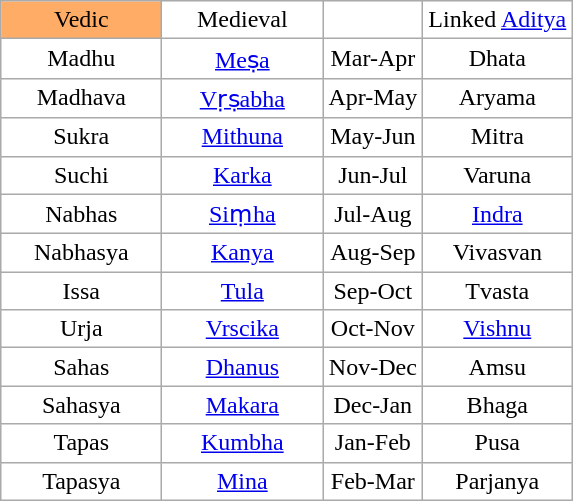<table class="wikitable" align=center style = " background: transparent; ">
<tr style="text-align: center;">
<td width=100px style="background: #ffad66;">Vedic</td>
<td width=100px>Medieval</td>
<td></td>
<td>Linked <a href='#'>Aditya</a></td>
</tr>
<tr style="text-align: center;">
<td>Madhu</td>
<td><a href='#'>Meṣa</a></td>
<td>Mar-Apr</td>
<td>Dhata</td>
</tr>
<tr style="text-align: center;">
<td>Madhava</td>
<td><a href='#'>Vṛṣabha</a></td>
<td>Apr-May</td>
<td>Aryama</td>
</tr>
<tr style="text-align: center;">
<td>Sukra</td>
<td><a href='#'>Mithuna</a></td>
<td>May-Jun</td>
<td>Mitra</td>
</tr>
<tr style="text-align: center;">
<td>Suchi</td>
<td><a href='#'>Karka</a></td>
<td>Jun-Jul</td>
<td>Varuna</td>
</tr>
<tr style="text-align: center;">
<td>Nabhas</td>
<td><a href='#'>Siṃha</a></td>
<td>Jul-Aug</td>
<td><a href='#'>Indra</a></td>
</tr>
<tr style="text-align: center;">
<td>Nabhasya</td>
<td><a href='#'>Kanya</a></td>
<td>Aug-Sep</td>
<td>Vivasvan</td>
</tr>
<tr style="text-align: center;">
<td>Issa</td>
<td><a href='#'>Tula</a></td>
<td>Sep-Oct</td>
<td>Tvasta</td>
</tr>
<tr style="text-align: center;">
<td>Urja</td>
<td><a href='#'>Vrscika</a></td>
<td>Oct-Nov</td>
<td><a href='#'>Vishnu</a></td>
</tr>
<tr style="text-align: center;">
<td>Sahas</td>
<td><a href='#'>Dhanus</a></td>
<td>Nov-Dec</td>
<td>Amsu</td>
</tr>
<tr style="text-align: center;">
<td>Sahasya</td>
<td><a href='#'>Makara</a></td>
<td>Dec-Jan</td>
<td>Bhaga</td>
</tr>
<tr style="text-align: center;">
<td>Tapas</td>
<td><a href='#'>Kumbha</a></td>
<td>Jan-Feb</td>
<td>Pusa</td>
</tr>
<tr style="text-align: center;">
<td>Tapasya</td>
<td><a href='#'>Mina</a></td>
<td>Feb-Mar</td>
<td>Parjanya</td>
</tr>
</table>
